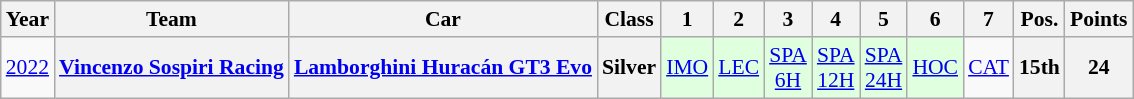<table class="wikitable" border="1" style="text-align:center; font-size:90%;">
<tr>
<th>Year</th>
<th>Team</th>
<th>Car</th>
<th>Class</th>
<th>1</th>
<th>2</th>
<th>3</th>
<th>4</th>
<th>5</th>
<th>6</th>
<th>7</th>
<th>Pos.</th>
<th>Points</th>
</tr>
<tr>
<td><a href='#'>2022</a></td>
<th><a href='#'>Vincenzo Sospiri Racing</a></th>
<th><a href='#'>Lamborghini Huracán GT3 Evo</a></th>
<th>Silver</th>
<td style="background:#DFFFDF;"><a href='#'>IMO</a><br></td>
<td style="background:#DFFFDF;"><a href='#'>LEC</a><br></td>
<td style="background:#DFFFDF;"><a href='#'>SPA<br>6H</a><br></td>
<td style="background:#DFFFDF;"><a href='#'>SPA<br>12H</a><br></td>
<td style="background:#DFFFDF;"><a href='#'>SPA<br>24H</a><br></td>
<td style="background:#DFFFDF;"><a href='#'>HOC</a><br></td>
<td><a href='#'>CAT</a></td>
<th>15th</th>
<th>24</th>
</tr>
</table>
